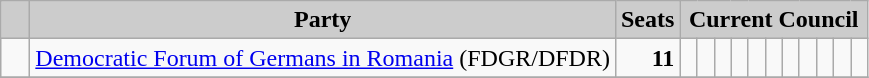<table class="wikitable">
<tr>
<th style="background:#ccc">   </th>
<th style="background:#ccc">Party</th>
<th style="background:#ccc">Seats</th>
<th style="background:#ccc" colspan="11">Current Council</th>
</tr>
<tr>
<td>  </td>
<td><a href='#'>Democratic Forum of Germans in Romania</a> (FDGR/DFDR)</td>
<td style="text-align: right"><strong>11</strong></td>
<td>  </td>
<td>  </td>
<td>  </td>
<td>  </td>
<td>  </td>
<td>  </td>
<td>  </td>
<td>  </td>
<td>  </td>
<td>  </td>
<td>  </td>
</tr>
<tr>
</tr>
</table>
